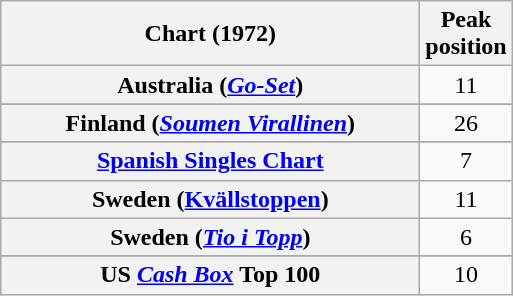<table class="wikitable sortable plainrowheaders" style="text-align:center">
<tr>
<th scope="col" style="width:17em;">Chart (1972)</th>
<th scope="col">Peak<br>position</th>
</tr>
<tr>
<th scope="row">Australia (<em><a href='#'>Go-Set</a></em>)</th>
<td>11</td>
</tr>
<tr>
</tr>
<tr>
</tr>
<tr>
<th scope="row">Finland (<a href='#'><em>Soumen Virallinen</em></a>)</th>
<td style="text-align:center;">26</td>
</tr>
<tr>
</tr>
<tr>
</tr>
<tr>
</tr>
<tr>
</tr>
<tr>
<th scope="row"><a href='#'>Spanish Singles Chart</a></th>
<td>7</td>
</tr>
<tr>
<th scope="row">Sweden (<a href='#'>Kvällstoppen</a>)</th>
<td style="text-align:center;">11</td>
</tr>
<tr>
<th scope="row">Sweden (<em><a href='#'>Tio i Topp</a></em>)</th>
<td style="text-align:center;">6</td>
</tr>
<tr>
</tr>
<tr>
</tr>
<tr>
<th scope="row">US <a href='#'><em>Cash Box</em></a> Top 100</th>
<td>10</td>
</tr>
</table>
